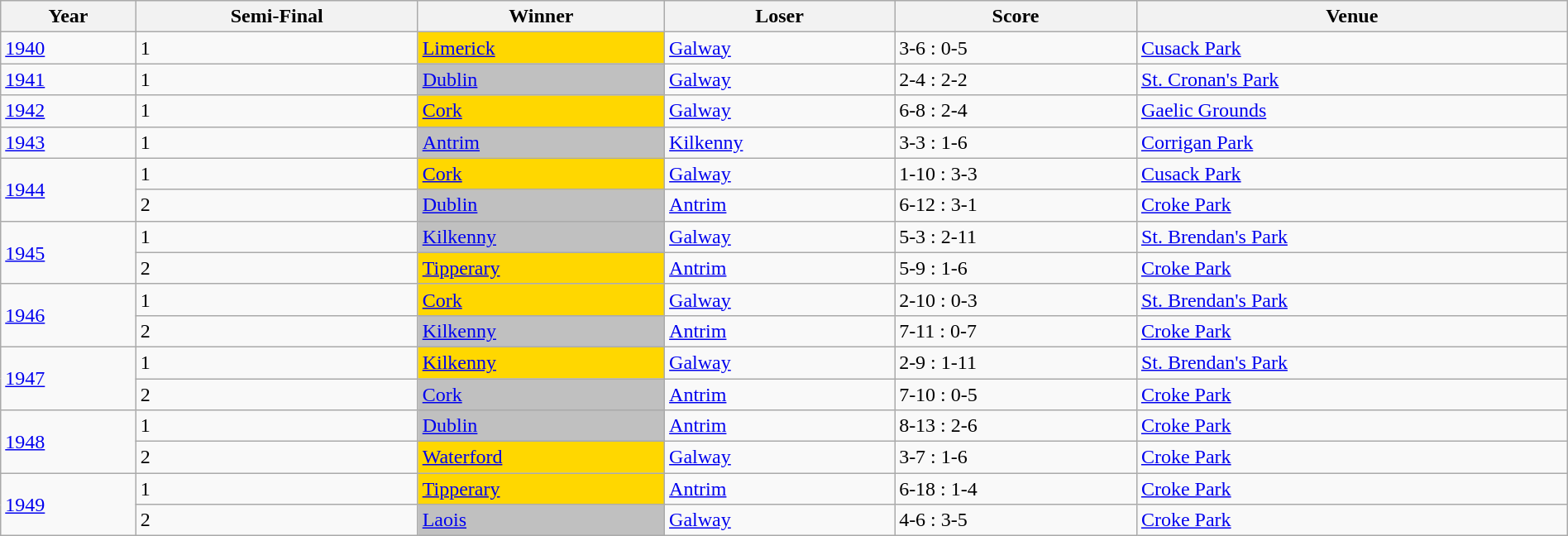<table class="wikitable" width=100%>
<tr>
<th>Year</th>
<th>Semi-Final</th>
<th>Winner</th>
<th>Loser</th>
<th>Score</th>
<th>Venue</th>
</tr>
<tr>
<td rowspan=1><a href='#'>1940</a></td>
<td>1</td>
<td style="background-color:#FFD700"><a href='#'>Limerick</a></td>
<td><a href='#'>Galway</a></td>
<td>3-6 : 0-5</td>
<td><a href='#'>Cusack Park</a></td>
</tr>
<tr>
<td rowspan=1><a href='#'>1941</a></td>
<td>1</td>
<td style="background-color:#C0C0C0"><a href='#'>Dublin</a></td>
<td><a href='#'>Galway</a></td>
<td>2-4 : 2-2</td>
<td><a href='#'>St. Cronan's Park</a></td>
</tr>
<tr>
<td rowspan=1><a href='#'>1942</a></td>
<td>1</td>
<td style="background-color:#FFD700"><a href='#'>Cork</a></td>
<td><a href='#'>Galway</a></td>
<td>6-8 : 2-4</td>
<td><a href='#'>Gaelic Grounds</a></td>
</tr>
<tr>
<td rowspan=1><a href='#'>1943</a></td>
<td>1</td>
<td style="background-color:#C0C0C0"><a href='#'>Antrim</a></td>
<td><a href='#'>Kilkenny</a></td>
<td>3-3 : 1-6</td>
<td><a href='#'>Corrigan Park</a></td>
</tr>
<tr>
<td rowspan=2><a href='#'>1944</a></td>
<td>1</td>
<td style="background-color:#FFD700"><a href='#'>Cork</a></td>
<td><a href='#'>Galway</a></td>
<td>1-10 : 3-3</td>
<td><a href='#'>Cusack Park</a></td>
</tr>
<tr>
<td>2</td>
<td style="background-color:#C0C0C0"><a href='#'>Dublin</a></td>
<td><a href='#'>Antrim</a></td>
<td>6-12 : 3-1</td>
<td><a href='#'>Croke Park</a></td>
</tr>
<tr>
<td rowspan=2><a href='#'>1945</a></td>
<td>1</td>
<td style="background-color:#C0C0C0"><a href='#'>Kilkenny</a></td>
<td><a href='#'>Galway</a></td>
<td>5-3 : 2-11</td>
<td><a href='#'>St. Brendan's Park</a></td>
</tr>
<tr>
<td>2</td>
<td style="background-color:#FFD700"><a href='#'>Tipperary</a></td>
<td><a href='#'>Antrim</a></td>
<td>5-9 : 1-6</td>
<td><a href='#'>Croke Park</a></td>
</tr>
<tr>
<td rowspan=2><a href='#'>1946</a></td>
<td>1</td>
<td style="background-color:#FFD700"><a href='#'>Cork</a></td>
<td><a href='#'>Galway</a></td>
<td>2-10 : 0-3</td>
<td><a href='#'>St. Brendan's Park</a></td>
</tr>
<tr>
<td>2</td>
<td style="background-color:#C0C0C0"><a href='#'>Kilkenny</a></td>
<td><a href='#'>Antrim</a></td>
<td>7-11 : 0-7</td>
<td><a href='#'>Croke Park</a></td>
</tr>
<tr>
<td rowspan=2><a href='#'>1947</a></td>
<td>1</td>
<td style="background-color:#FFD700"><a href='#'>Kilkenny</a></td>
<td><a href='#'>Galway</a></td>
<td>2-9 : 1-11</td>
<td><a href='#'>St. Brendan's Park</a></td>
</tr>
<tr>
<td>2</td>
<td style="background-color:#C0C0C0"><a href='#'>Cork</a></td>
<td><a href='#'>Antrim</a></td>
<td>7-10 : 0-5</td>
<td><a href='#'>Croke Park</a></td>
</tr>
<tr>
<td rowspan=2><a href='#'>1948</a></td>
<td>1</td>
<td style="background-color:#C0C0C0"><a href='#'>Dublin</a></td>
<td><a href='#'>Antrim</a></td>
<td>8-13 : 2-6</td>
<td><a href='#'>Croke Park</a></td>
</tr>
<tr>
<td>2</td>
<td style="background-color:#FFD700"><a href='#'>Waterford</a></td>
<td><a href='#'>Galway</a></td>
<td>3-7 : 1-6</td>
<td><a href='#'>Croke Park</a></td>
</tr>
<tr>
<td rowspan=2><a href='#'>1949</a></td>
<td>1</td>
<td style="background-color:#FFD700"><a href='#'>Tipperary</a></td>
<td><a href='#'>Antrim</a></td>
<td>6-18 : 1-4</td>
<td><a href='#'>Croke Park</a></td>
</tr>
<tr>
<td>2</td>
<td style="background-color:#C0C0C0"><a href='#'>Laois</a></td>
<td><a href='#'>Galway</a></td>
<td>4-6 : 3-5</td>
<td><a href='#'>Croke Park</a></td>
</tr>
</table>
